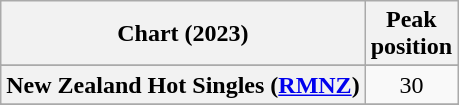<table class="wikitable sortable plainrowheaders" style="text-align:center">
<tr>
<th scope="col">Chart (2023)</th>
<th scope="col">Peak<br>position</th>
</tr>
<tr>
</tr>
<tr>
<th scope="row">New Zealand Hot Singles (<a href='#'>RMNZ</a>)</th>
<td>30</td>
</tr>
<tr>
</tr>
<tr>
</tr>
</table>
